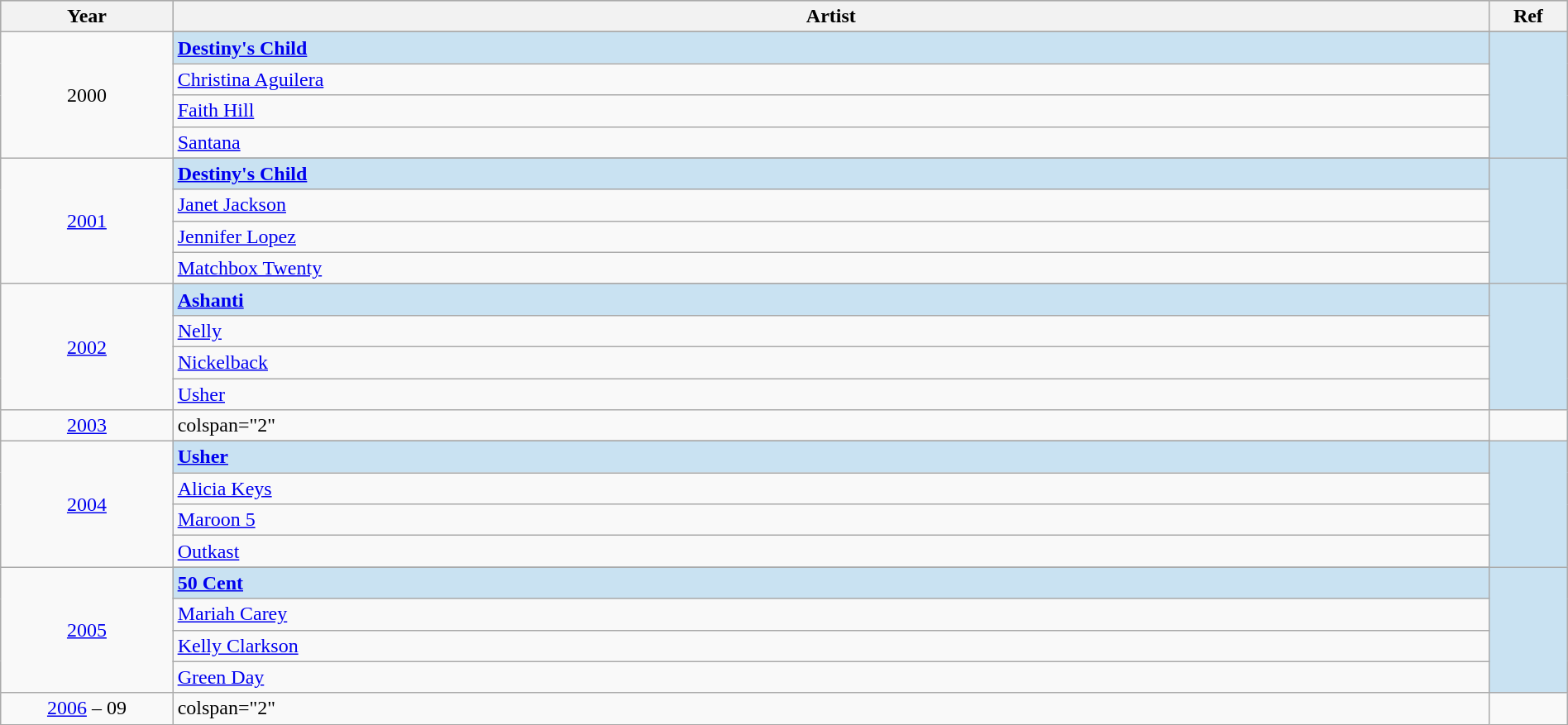<table class="wikitable" style="width:100%;">
<tr style="background:#bebebe;">
<th style="width:11%;">Year</th>
<th style="width:84%;">Artist</th>
<th style="width:5%;">Ref</th>
</tr>
<tr>
<td rowspan="5" align="center">2000</td>
</tr>
<tr style="background:#c9e2f2">
<td><strong><a href='#'>Destiny's Child</a></strong></td>
<td rowspan="5" align="center"></td>
</tr>
<tr>
<td><a href='#'>Christina Aguilera</a></td>
</tr>
<tr>
<td><a href='#'>Faith Hill</a></td>
</tr>
<tr>
<td><a href='#'>Santana</a></td>
</tr>
<tr>
<td rowspan="5" align="center"><a href='#'>2001</a></td>
</tr>
<tr style="background:#c9e2f2">
<td><strong><a href='#'>Destiny's Child</a></strong></td>
<td rowspan="5" align="center"></td>
</tr>
<tr>
<td><a href='#'>Janet Jackson</a></td>
</tr>
<tr>
<td><a href='#'>Jennifer Lopez</a></td>
</tr>
<tr>
<td><a href='#'>Matchbox Twenty</a></td>
</tr>
<tr>
<td rowspan="5" align="center"><a href='#'>2002</a></td>
</tr>
<tr style="background:#c9e2f2">
<td><strong><a href='#'>Ashanti</a></strong></td>
<td rowspan="4" align="center"></td>
</tr>
<tr>
<td><a href='#'>Nelly</a></td>
</tr>
<tr>
<td><a href='#'>Nickelback</a></td>
</tr>
<tr>
<td><a href='#'>Usher</a></td>
</tr>
<tr>
<td align="center"><a href='#'>2003</a></td>
<td>colspan="2" </td>
</tr>
<tr>
<td rowspan="5" align="center"><a href='#'>2004</a></td>
</tr>
<tr style="background:#c9e2f2">
<td><strong><a href='#'>Usher</a></strong></td>
<td rowspan="5" align="center"></td>
</tr>
<tr>
<td><a href='#'>Alicia Keys</a></td>
</tr>
<tr>
<td><a href='#'>Maroon 5</a></td>
</tr>
<tr>
<td><a href='#'>Outkast</a></td>
</tr>
<tr>
<td rowspan="5" align="center"><a href='#'>2005</a></td>
</tr>
<tr style="background:#c9e2f2">
<td><strong><a href='#'>50 Cent</a></strong></td>
<td rowspan="4" align="center"></td>
</tr>
<tr>
<td><a href='#'>Mariah Carey</a></td>
</tr>
<tr>
<td><a href='#'>Kelly Clarkson</a></td>
</tr>
<tr>
<td><a href='#'>Green Day</a></td>
</tr>
<tr>
<td align="center"><a href='#'>2006</a> – 09</td>
<td>colspan="2" </td>
</tr>
</table>
